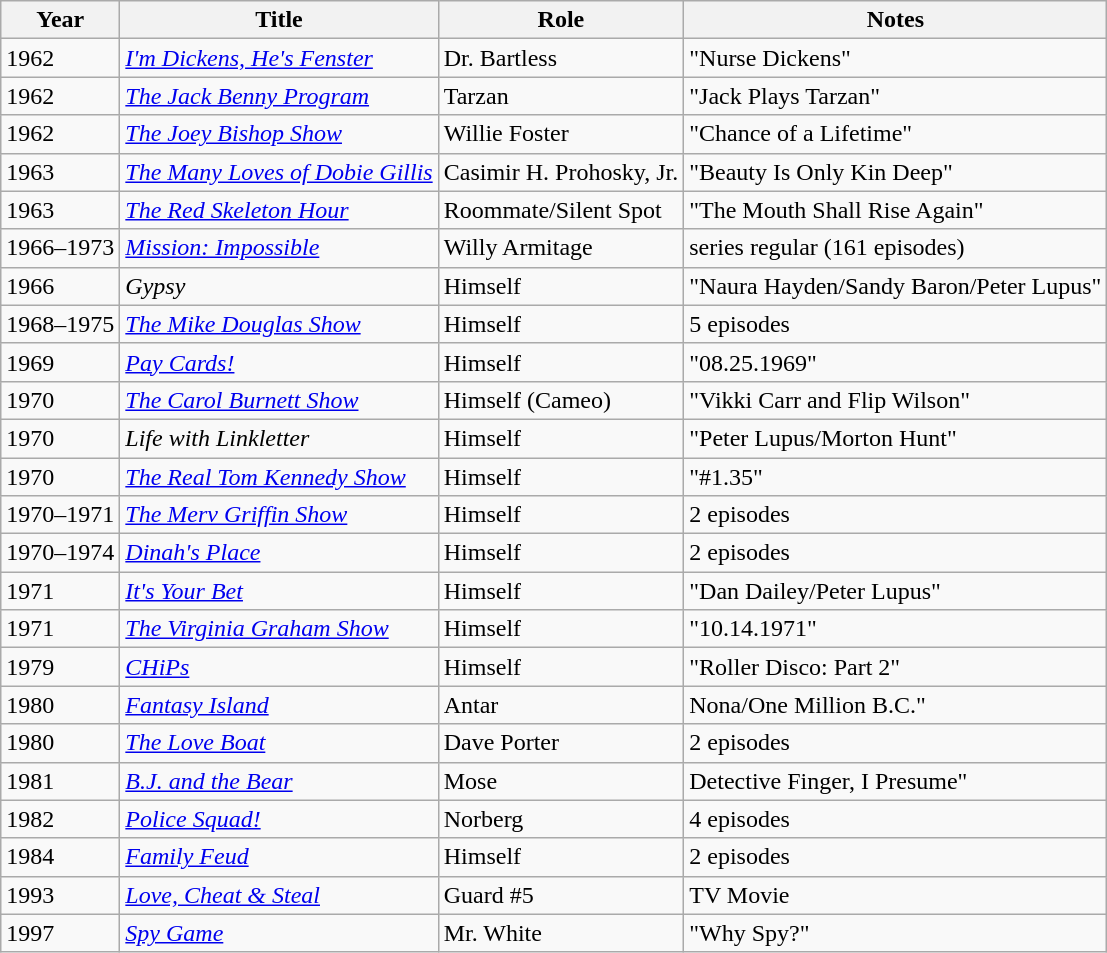<table class="wikitable">
<tr>
<th>Year</th>
<th>Title</th>
<th>Role</th>
<th>Notes</th>
</tr>
<tr>
<td>1962</td>
<td><em><a href='#'>I'm Dickens, He's Fenster</a></em></td>
<td>Dr. Bartless</td>
<td>"Nurse Dickens"</td>
</tr>
<tr>
<td>1962</td>
<td><em><a href='#'>The Jack Benny Program</a></em></td>
<td>Tarzan</td>
<td>"Jack Plays Tarzan"</td>
</tr>
<tr>
<td>1962</td>
<td><em><a href='#'>The Joey Bishop Show</a></em></td>
<td>Willie Foster</td>
<td>"Chance of a Lifetime"</td>
</tr>
<tr>
<td>1963</td>
<td><em><a href='#'>The Many Loves of Dobie Gillis</a></em></td>
<td>Casimir H. Prohosky, Jr.</td>
<td>"Beauty Is Only Kin Deep"</td>
</tr>
<tr>
<td>1963</td>
<td><em><a href='#'>The Red Skeleton Hour</a></em></td>
<td>Roommate/Silent Spot</td>
<td>"The Mouth Shall Rise Again"</td>
</tr>
<tr>
<td>1966–1973</td>
<td><em><a href='#'>Mission: Impossible</a></em></td>
<td>Willy Armitage</td>
<td>series regular (161 episodes)</td>
</tr>
<tr>
<td>1966</td>
<td><em>Gypsy</em></td>
<td>Himself</td>
<td>"Naura Hayden/Sandy Baron/Peter Lupus"</td>
</tr>
<tr>
<td>1968–1975</td>
<td><em><a href='#'>The Mike Douglas Show</a></em></td>
<td>Himself</td>
<td>5 episodes</td>
</tr>
<tr>
<td>1969</td>
<td><em><a href='#'>Pay Cards!</a></em></td>
<td>Himself</td>
<td>"08.25.1969"</td>
</tr>
<tr>
<td>1970</td>
<td><em><a href='#'>The Carol Burnett Show</a></em></td>
<td>Himself (Cameo)</td>
<td>"Vikki Carr and Flip Wilson"</td>
</tr>
<tr>
<td>1970</td>
<td><em>Life with Linkletter</em></td>
<td>Himself</td>
<td>"Peter Lupus/Morton Hunt"</td>
</tr>
<tr>
<td>1970</td>
<td><em><a href='#'>The Real Tom Kennedy Show</a></em></td>
<td>Himself</td>
<td>"#1.35"</td>
</tr>
<tr>
<td>1970–1971</td>
<td><em><a href='#'>The Merv Griffin Show</a></em></td>
<td>Himself</td>
<td>2 episodes</td>
</tr>
<tr>
<td>1970–1974</td>
<td><em><a href='#'>Dinah's Place</a></em></td>
<td>Himself</td>
<td>2 episodes</td>
</tr>
<tr>
<td>1971</td>
<td><em><a href='#'>It's Your Bet</a></em></td>
<td>Himself</td>
<td>"Dan Dailey/Peter Lupus"</td>
</tr>
<tr>
<td>1971</td>
<td><em><a href='#'>The Virginia Graham Show</a></em></td>
<td>Himself</td>
<td>"10.14.1971"</td>
</tr>
<tr>
<td>1979</td>
<td><em><a href='#'>CHiPs</a></em></td>
<td>Himself</td>
<td>"Roller Disco: Part 2"</td>
</tr>
<tr>
<td>1980</td>
<td><em><a href='#'>Fantasy Island</a></em></td>
<td>Antar</td>
<td>Nona/One Million B.C."</td>
</tr>
<tr>
<td>1980</td>
<td><em><a href='#'>The Love Boat</a></em></td>
<td>Dave Porter</td>
<td>2 episodes</td>
</tr>
<tr>
<td>1981</td>
<td><em><a href='#'>B.J. and the Bear</a></em></td>
<td>Mose</td>
<td>Detective Finger, I Presume"</td>
</tr>
<tr>
<td>1982</td>
<td><em><a href='#'>Police Squad!</a></em></td>
<td>Norberg</td>
<td>4 episodes</td>
</tr>
<tr>
<td>1984</td>
<td><em><a href='#'>Family Feud</a></em></td>
<td>Himself</td>
<td>2 episodes</td>
</tr>
<tr>
<td>1993</td>
<td><em><a href='#'>Love, Cheat & Steal</a></em></td>
<td>Guard #5</td>
<td>TV Movie</td>
</tr>
<tr>
<td>1997</td>
<td><em><a href='#'>Spy Game</a></em></td>
<td>Mr. White</td>
<td>"Why Spy?"</td>
</tr>
</table>
